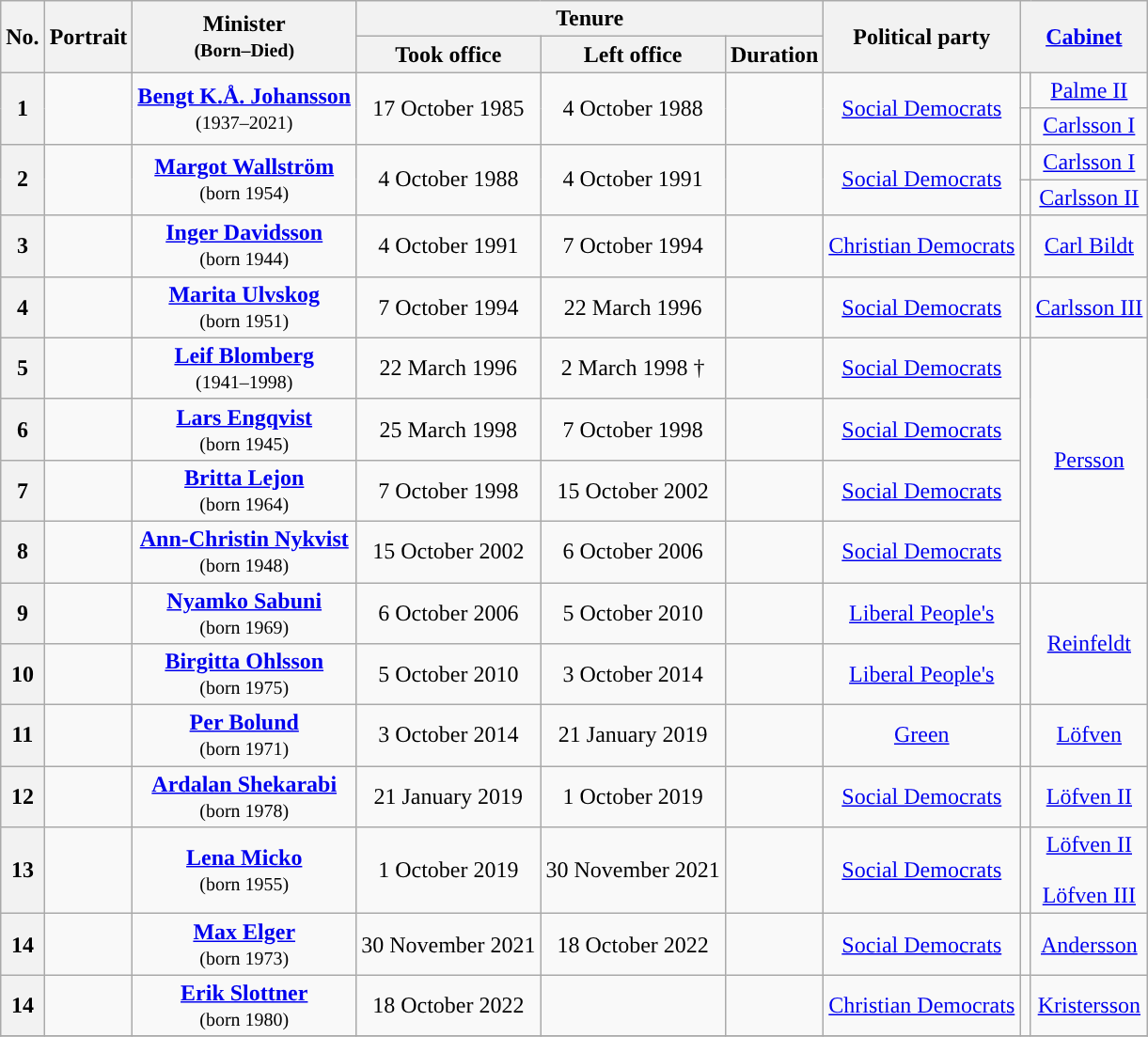<table class="wikitable" style="text-align: center;">
<tr>
<th rowspan="2">No.</th>
<th rowspan="2">Portrait</th>
<th rowspan="2">Minister<br><small>(Born–Died)</small></th>
<th colspan="3">Tenure</th>
<th rowspan="2">Political party</th>
<th rowspan="2" colspan="2"><a href='#'>Cabinet</a></th>
</tr>
<tr>
<th>Took office</th>
<th>Left office</th>
<th>Duration</th>
</tr>
<tr>
<th rowspan="2" style="background: ">1</th>
<td rowspan="2"></td>
<td rowspan="2"><strong><a href='#'>Bengt K.Å. Johansson</a></strong><br><small>(1937–2021)</small></td>
<td rowspan="2">17 October 1985</td>
<td rowspan="2">4 October 1988</td>
<td rowspan="2"></td>
<td rowspan="2"><a href='#'>Social Democrats</a></td>
<td style="background: "></td>
<td><a href='#'>Palme II</a><br></td>
</tr>
<tr>
<td style="background: "></td>
<td><a href='#'>Carlsson I</a><br></td>
</tr>
<tr>
<th rowspan="2" style="background: ">2</th>
<td rowspan="2"></td>
<td rowspan="2"><strong><a href='#'>Margot Wallström</a></strong><br><small>(born 1954)</small></td>
<td rowspan="2">4 October 1988</td>
<td rowspan="2">4 October 1991</td>
<td rowspan="2"></td>
<td rowspan="2"><a href='#'>Social Democrats</a></td>
<td style="background: "></td>
<td><a href='#'>Carlsson I</a><br></td>
</tr>
<tr>
<td style="background: "></td>
<td><a href='#'>Carlsson II</a><br></td>
</tr>
<tr>
<th style="background: ">3</th>
<td></td>
<td><strong><a href='#'>Inger Davidsson</a></strong><br><small>(born 1944)</small></td>
<td>4 October 1991</td>
<td>7 October 1994</td>
<td></td>
<td><a href='#'>Christian Democrats</a></td>
<td style="background: "></td>
<td><a href='#'>Carl Bildt</a><br></td>
</tr>
<tr>
<th style="background: ">4</th>
<td></td>
<td><strong><a href='#'>Marita Ulvskog</a></strong><br><small>(born 1951)</small></td>
<td>7 October 1994</td>
<td>22 March 1996</td>
<td></td>
<td><a href='#'>Social Democrats</a></td>
<td style="background: "></td>
<td><a href='#'>Carlsson III</a><br></td>
</tr>
<tr>
<th style="background: ">5</th>
<td></td>
<td><strong><a href='#'>Leif Blomberg</a></strong><br><small>(1941–1998)</small></td>
<td>22 March 1996</td>
<td>2 March 1998 †</td>
<td></td>
<td><a href='#'>Social Democrats</a></td>
<td rowspan="4" style="background: "></td>
<td rowspan="4"><a href='#'>Persson</a><br></td>
</tr>
<tr>
<th style="background: ">6</th>
<td></td>
<td><strong><a href='#'>Lars Engqvist</a></strong><br><small>(born 1945)</small></td>
<td>25 March 1998</td>
<td>7 October 1998</td>
<td></td>
<td><a href='#'>Social Democrats</a></td>
</tr>
<tr>
<th style="background: ">7</th>
<td></td>
<td><strong><a href='#'>Britta Lejon</a></strong><br><small>(born 1964)</small></td>
<td>7 October 1998</td>
<td>15 October 2002</td>
<td></td>
<td><a href='#'>Social Democrats</a></td>
</tr>
<tr>
<th style="background: ">8</th>
<td></td>
<td><strong><a href='#'>Ann-Christin Nykvist</a></strong><br><small>(born 1948)</small></td>
<td>15 October 2002</td>
<td>6 October 2006</td>
<td></td>
<td><a href='#'>Social Democrats</a></td>
</tr>
<tr>
<th style="background: ">9</th>
<td></td>
<td><strong><a href='#'>Nyamko Sabuni</a></strong><br><small>(born 1969)</small></td>
<td>6 October 2006</td>
<td>5 October 2010</td>
<td></td>
<td><a href='#'>Liberal People's</a></td>
<td rowspan="2" style="background: "></td>
<td rowspan="2"><a href='#'>Reinfeldt</a><br></td>
</tr>
<tr>
<th style="background: ">10</th>
<td></td>
<td><strong><a href='#'>Birgitta Ohlsson</a></strong><br><small>(born 1975)</small></td>
<td>5 October 2010</td>
<td>3 October 2014</td>
<td></td>
<td><a href='#'>Liberal People's</a></td>
</tr>
<tr>
<th style="background: ">11</th>
<td></td>
<td><strong><a href='#'>Per Bolund</a></strong><br><small>(born 1971)</small></td>
<td>3 October 2014</td>
<td>21 January 2019</td>
<td></td>
<td><a href='#'>Green</a></td>
<td style="background: "></td>
<td><a href='#'>Löfven</a><br></td>
</tr>
<tr>
<th style="background: ">12</th>
<td></td>
<td><strong><a href='#'>Ardalan Shekarabi</a></strong><br><small>(born 1978)</small></td>
<td>21 January 2019</td>
<td>1 October 2019</td>
<td></td>
<td><a href='#'>Social Democrats</a></td>
<td style="background: "></td>
<td><a href='#'>Löfven II</a><br></td>
</tr>
<tr>
<th style="background: ">13</th>
<td></td>
<td><strong><a href='#'>Lena Micko</a></strong><br><small>(born 1955)</small></td>
<td>1 October 2019</td>
<td>30 November 2021</td>
<td></td>
<td><a href='#'>Social Democrats</a></td>
<td style="background: "></td>
<td><a href='#'>Löfven II</a><br> <br> <a href='#'>Löfven III</a><br></td>
</tr>
<tr>
<th style="background: ">14</th>
<td></td>
<td><strong><a href='#'>Max Elger</a></strong><br><small>(born 1973)</small></td>
<td>30 November 2021</td>
<td>18 October 2022</td>
<td></td>
<td><a href='#'>Social Democrats</a></td>
<td style="background: "></td>
<td><a href='#'>Andersson</a><br></td>
</tr>
<tr>
<th style="background: ">14</th>
<td></td>
<td><strong><a href='#'>Erik Slottner</a></strong><br><small>(born 1980)</small></td>
<td>18 October 2022</td>
<td></td>
<td></td>
<td><a href='#'>Christian Democrats</a></td>
<td style="background: "></td>
<td><a href='#'>Kristersson</a><br></td>
</tr>
<tr>
</tr>
</table>
